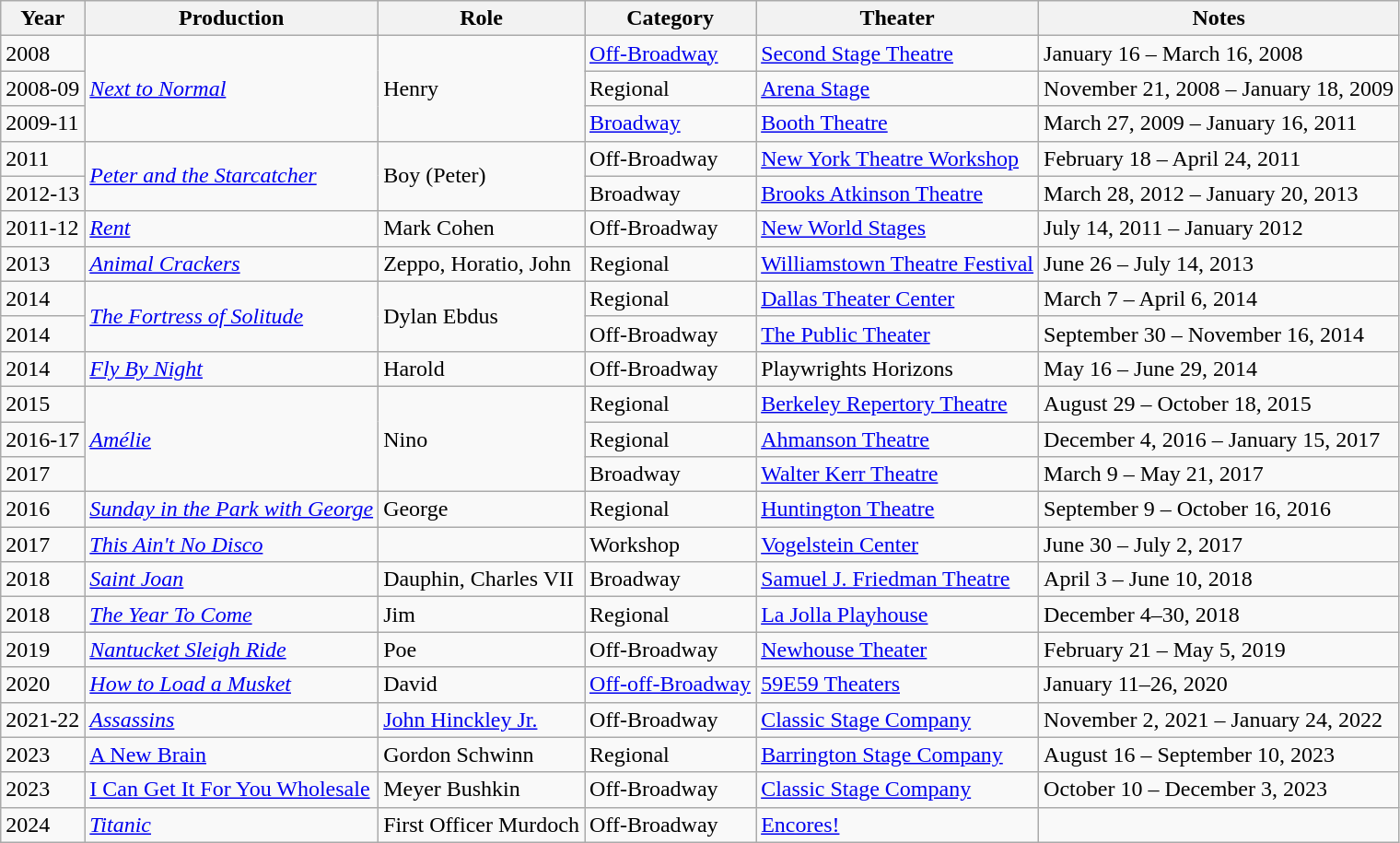<table class="wikitable">
<tr>
<th>Year</th>
<th><strong>Production</strong></th>
<th><strong>Role</strong></th>
<th><strong>Category</strong></th>
<th>Theater</th>
<th><strong>Notes</strong></th>
</tr>
<tr>
<td>2008</td>
<td rowspan="3"><em><a href='#'>Next to Normal</a></em></td>
<td rowspan="3">Henry</td>
<td><a href='#'>Off-Broadway</a></td>
<td><a href='#'>Second Stage Theatre</a></td>
<td>January 16 – March 16, 2008</td>
</tr>
<tr>
<td>2008-09</td>
<td>Regional</td>
<td><a href='#'>Arena Stage</a></td>
<td>November 21, 2008 – January 18, 2009</td>
</tr>
<tr>
<td>2009-11</td>
<td><a href='#'>Broadway</a></td>
<td><a href='#'>Booth Theatre</a></td>
<td>March 27, 2009 – January 16, 2011</td>
</tr>
<tr>
<td>2011</td>
<td rowspan="2"><em><a href='#'>Peter and the Starcatcher</a></em></td>
<td rowspan="2">Boy (Peter)</td>
<td>Off-Broadway</td>
<td><a href='#'>New York Theatre Workshop</a></td>
<td>February 18 – April 24, 2011</td>
</tr>
<tr>
<td>2012-13</td>
<td>Broadway</td>
<td><a href='#'>Brooks Atkinson Theatre</a></td>
<td>March 28, 2012 – January 20, 2013</td>
</tr>
<tr>
<td>2011-12</td>
<td><em><a href='#'>Rent</a></em></td>
<td>Mark Cohen</td>
<td>Off-Broadway</td>
<td><a href='#'>New World Stages</a></td>
<td>July 14, 2011 – January 2012</td>
</tr>
<tr>
<td>2013</td>
<td><a href='#'><em>Animal Crackers</em></a></td>
<td>Zeppo, Horatio, John</td>
<td>Regional</td>
<td><a href='#'>Williamstown Theatre Festival</a></td>
<td>June 26 – July 14, 2013</td>
</tr>
<tr>
<td>2014</td>
<td rowspan="2"><em><a href='#'>The Fortress of Solitude</a></em></td>
<td rowspan="2">Dylan Ebdus</td>
<td>Regional</td>
<td><a href='#'>Dallas Theater Center</a></td>
<td>March 7 – April 6, 2014</td>
</tr>
<tr>
<td>2014</td>
<td>Off-Broadway</td>
<td><a href='#'>The Public Theater</a></td>
<td>September 30 – November 16, 2014</td>
</tr>
<tr>
<td>2014</td>
<td><em><a href='#'>Fly By Night</a></em></td>
<td>Harold</td>
<td>Off-Broadway</td>
<td>Playwrights Horizons</td>
<td>May 16 – June 29, 2014</td>
</tr>
<tr>
<td>2015</td>
<td rowspan="3"><em><a href='#'>Amélie</a></em></td>
<td rowspan="3">Nino</td>
<td>Regional</td>
<td><a href='#'>Berkeley Repertory Theatre</a></td>
<td>August 29 – October 18, 2015</td>
</tr>
<tr>
<td>2016-17</td>
<td>Regional</td>
<td><a href='#'>Ahmanson Theatre</a></td>
<td>December 4, 2016 – January 15, 2017</td>
</tr>
<tr>
<td>2017</td>
<td>Broadway</td>
<td><a href='#'>Walter Kerr Theatre</a></td>
<td>March 9 – May 21, 2017</td>
</tr>
<tr>
<td>2016</td>
<td><em><a href='#'>Sunday in the Park with George</a></em></td>
<td>George</td>
<td>Regional</td>
<td><a href='#'>Huntington Theatre</a></td>
<td>September 9 – October 16, 2016</td>
</tr>
<tr>
<td>2017</td>
<td><a href='#'><em>This Ain't No Disco</em></a></td>
<td></td>
<td>Workshop</td>
<td><a href='#'>Vogelstein Center</a></td>
<td>June 30 – July 2, 2017</td>
</tr>
<tr>
<td>2018</td>
<td><em><a href='#'>Saint Joan</a></em></td>
<td>Dauphin, Charles VII</td>
<td>Broadway</td>
<td><a href='#'>Samuel J. Friedman Theatre</a></td>
<td>April 3 – June 10, 2018</td>
</tr>
<tr>
<td>2018</td>
<td><a href='#'><em>The Year To Come</em></a></td>
<td>Jim</td>
<td>Regional</td>
<td><a href='#'>La Jolla Playhouse</a></td>
<td>December 4–30, 2018</td>
</tr>
<tr>
<td>2019</td>
<td><a href='#'><em>Nantucket Sleigh Ride</em></a></td>
<td>Poe</td>
<td>Off-Broadway</td>
<td><a href='#'>Newhouse Theater</a></td>
<td>February 21 – May 5, 2019</td>
</tr>
<tr>
<td>2020</td>
<td><em><a href='#'>How to Load a Musket</a></em></td>
<td>David</td>
<td><a href='#'>Off-off-Broadway</a></td>
<td><a href='#'>59E59 Theaters</a></td>
<td>January 11–26, 2020</td>
</tr>
<tr>
<td>2021-22</td>
<td><a href='#'><em>Assassins</em></a></td>
<td><a href='#'>John Hinckley Jr.</a></td>
<td>Off-Broadway</td>
<td><a href='#'>Classic Stage Company</a></td>
<td>November 2, 2021 – January 24, 2022</td>
</tr>
<tr>
<td>2023</td>
<td><a href='#'>A New Brain</a></td>
<td>Gordon Schwinn</td>
<td>Regional</td>
<td><a href='#'>Barrington Stage Company</a></td>
<td>August 16 – September 10, 2023</td>
</tr>
<tr>
<td>2023</td>
<td><a href='#'>I Can Get It For You Wholesale</a></td>
<td>Meyer Bushkin</td>
<td>Off-Broadway</td>
<td><a href='#'>Classic Stage Company</a></td>
<td>October 10 – December 3, 2023</td>
</tr>
<tr>
<td>2024</td>
<td><em><a href='#'>Titanic</a></em></td>
<td>First Officer Murdoch</td>
<td>Off-Broadway</td>
<td><a href='#'>Encores!</a></td>
</tr>
</table>
